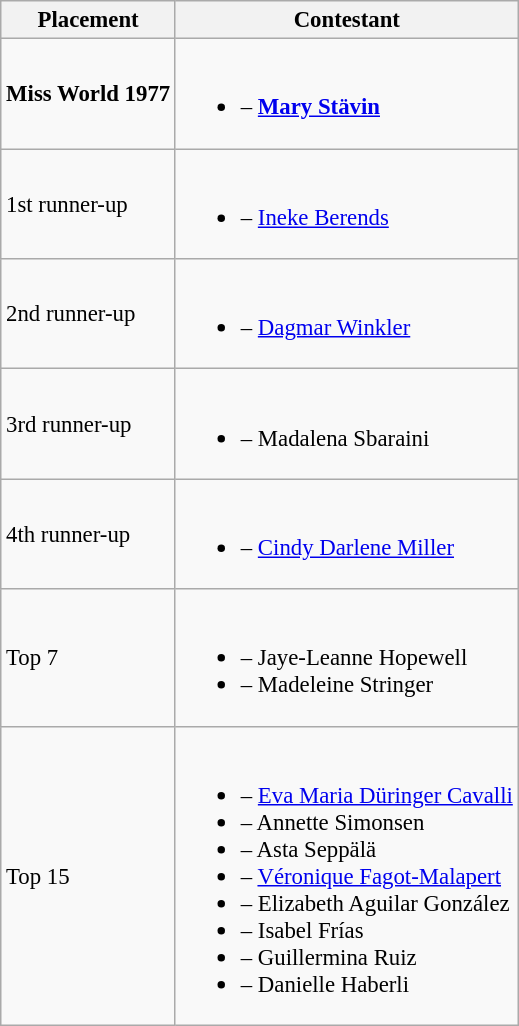<table class="wikitable sortable" style="font-size:95%;">
<tr>
<th>Placement</th>
<th>Contestant</th>
</tr>
<tr>
<td><strong>Miss World 1977</strong></td>
<td><br><ul><li><strong></strong> – <strong><a href='#'>Mary Stävin</a></strong></li></ul></td>
</tr>
<tr>
<td>1st runner-up</td>
<td><br><ul><li> – <a href='#'>Ineke Berends</a></li></ul></td>
</tr>
<tr>
<td>2nd runner-up</td>
<td><br><ul><li> – <a href='#'>Dagmar Winkler</a></li></ul></td>
</tr>
<tr>
<td>3rd runner-up</td>
<td><br><ul><li> – Madalena Sbaraini</li></ul></td>
</tr>
<tr>
<td>4th runner-up</td>
<td><br><ul><li> – <a href='#'>Cindy Darlene Miller</a></li></ul></td>
</tr>
<tr>
<td>Top 7</td>
<td><br><ul><li> – Jaye-Leanne Hopewell</li><li> – Madeleine Stringer</li></ul></td>
</tr>
<tr>
<td>Top 15</td>
<td><br><ul><li> – <a href='#'>Eva Maria Düringer Cavalli</a></li><li> – Annette Simonsen</li><li> – Asta Seppälä</li><li> – <a href='#'>Véronique Fagot-Malapert</a></li><li> – Elizabeth Aguilar González</li><li> – Isabel Frías</li><li> – Guillermina Ruiz</li><li> – Danielle Haberli</li></ul></td>
</tr>
</table>
